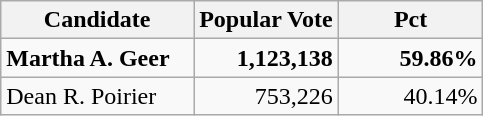<table class="wikitable">
<tr>
<th width=40%>Candidate</th>
<th width=30%>Popular Vote</th>
<th width=30%>Pct</th>
</tr>
<tr>
<td><strong>Martha A. Geer</strong></td>
<td align="right"><strong>1,123,138</strong></td>
<td align="right"><strong>59.86%</strong></td>
</tr>
<tr>
<td>Dean R. Poirier</td>
<td align="right">753,226</td>
<td align="right">40.14%</td>
</tr>
</table>
